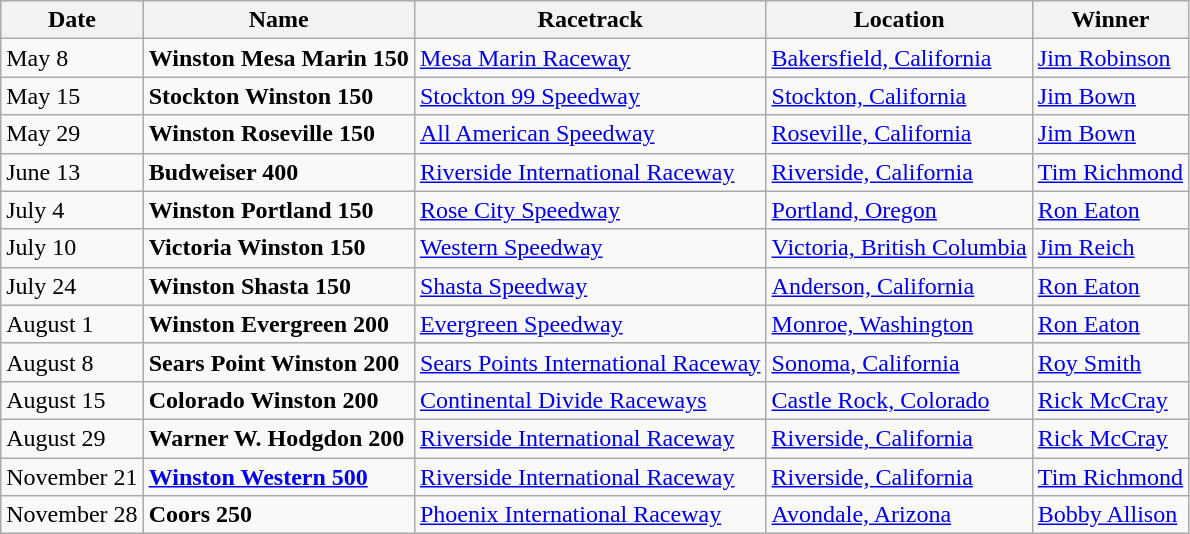<table class="wikitable">
<tr>
<th>Date</th>
<th>Name</th>
<th>Racetrack</th>
<th>Location</th>
<th>Winner</th>
</tr>
<tr>
<td>May 8</td>
<td><strong>Winston Mesa Marin 150</strong></td>
<td><a href='#'>Mesa Marin Raceway</a></td>
<td><a href='#'>Bakersfield, California</a></td>
<td><a href='#'>Jim Robinson</a></td>
</tr>
<tr>
<td>May 15</td>
<td><strong>Stockton Winston 150</strong></td>
<td><a href='#'>Stockton 99 Speedway</a></td>
<td><a href='#'>Stockton, California</a></td>
<td><a href='#'>Jim Bown</a></td>
</tr>
<tr>
<td>May 29</td>
<td><strong>Winston Roseville 150</strong></td>
<td><a href='#'>All American Speedway</a></td>
<td><a href='#'>Roseville, California</a></td>
<td><a href='#'>Jim Bown</a></td>
</tr>
<tr>
<td>June 13</td>
<td><strong>Budweiser 400</strong></td>
<td><a href='#'>Riverside International Raceway</a></td>
<td><a href='#'>Riverside, California</a></td>
<td><a href='#'>Tim Richmond</a></td>
</tr>
<tr>
<td>July 4</td>
<td><strong>Winston Portland 150</strong></td>
<td><a href='#'>Rose City Speedway</a></td>
<td><a href='#'>Portland, Oregon</a></td>
<td><a href='#'>Ron Eaton</a></td>
</tr>
<tr>
<td>July 10</td>
<td><strong>Victoria Winston 150</strong></td>
<td><a href='#'>Western Speedway</a></td>
<td><a href='#'>Victoria, British Columbia</a></td>
<td><a href='#'>Jim Reich</a></td>
</tr>
<tr>
<td>July 24</td>
<td><strong>Winston Shasta 150</strong></td>
<td><a href='#'>Shasta Speedway</a></td>
<td><a href='#'>Anderson, California</a></td>
<td><a href='#'>Ron Eaton</a></td>
</tr>
<tr>
<td>August 1</td>
<td><strong>Winston Evergreen 200</strong></td>
<td><a href='#'>Evergreen Speedway</a></td>
<td><a href='#'>Monroe, Washington</a></td>
<td><a href='#'>Ron Eaton</a></td>
</tr>
<tr>
<td>August 8</td>
<td><strong>Sears Point Winston 200</strong></td>
<td><a href='#'>Sears Points International Raceway</a></td>
<td><a href='#'>Sonoma, California</a></td>
<td><a href='#'>Roy Smith</a></td>
</tr>
<tr>
<td>August 15</td>
<td><strong>Colorado Winston 200</strong></td>
<td><a href='#'>Continental Divide Raceways</a></td>
<td><a href='#'>Castle Rock, Colorado</a></td>
<td><a href='#'>Rick McCray</a></td>
</tr>
<tr>
<td>August 29</td>
<td><strong>Warner W. Hodgdon 200</strong></td>
<td><a href='#'>Riverside International Raceway</a></td>
<td><a href='#'>Riverside, California</a></td>
<td><a href='#'>Rick McCray</a></td>
</tr>
<tr>
<td>November 21</td>
<td><a href='#'><strong>Winston Western 500</strong></a></td>
<td><a href='#'>Riverside International Raceway</a></td>
<td><a href='#'>Riverside, California</a></td>
<td><a href='#'>Tim Richmond</a></td>
</tr>
<tr>
<td>November 28</td>
<td><strong>Coors 250</strong></td>
<td><a href='#'>Phoenix International Raceway</a></td>
<td><a href='#'>Avondale, Arizona</a></td>
<td><a href='#'>Bobby Allison</a></td>
</tr>
</table>
